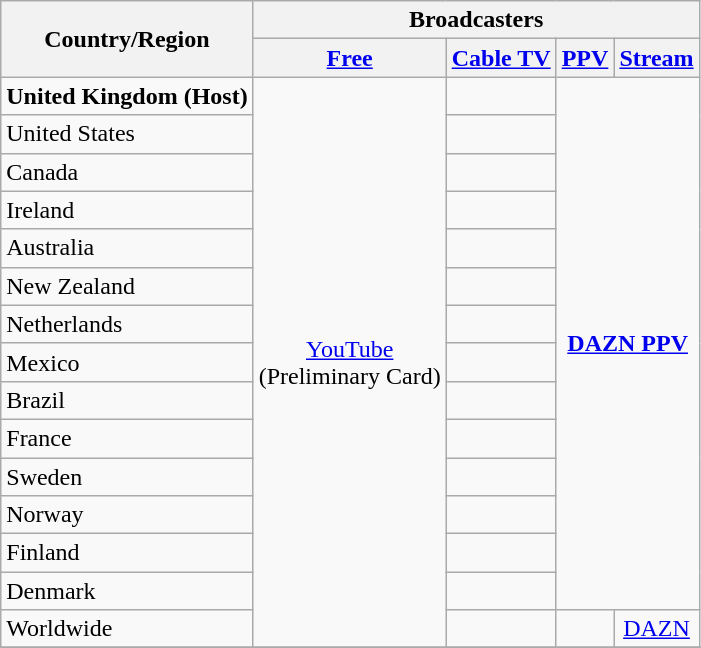<table class="wikitable">
<tr>
<th rowspan="2">Country/Region</th>
<th colspan="4">Broadcasters</th>
</tr>
<tr>
<th><a href='#'>Free</a></th>
<th><a href='#'>Cable TV</a></th>
<th><a href='#'>PPV</a></th>
<th><a href='#'>Stream</a></th>
</tr>
<tr>
<td><strong>United Kingdom (Host)</strong></td>
<td rowspan="15" align="center"><a href='#'>YouTube</a> <br> (Preliminary Card)</td>
<td></td>
<td rowspan="14" colspan="2" align="center"><strong><a href='#'>DAZN PPV</a></strong></td>
</tr>
<tr>
<td>United States</td>
<td></td>
</tr>
<tr>
<td>Canada</td>
<td></td>
</tr>
<tr>
<td>Ireland</td>
<td></td>
</tr>
<tr>
<td>Australia</td>
<td></td>
</tr>
<tr>
<td>New Zealand</td>
<td></td>
</tr>
<tr>
<td>Netherlands</td>
<td></td>
</tr>
<tr>
<td>Mexico</td>
<td></td>
</tr>
<tr>
<td>Brazil</td>
<td></td>
</tr>
<tr>
<td>France</td>
<td></td>
</tr>
<tr>
<td>Sweden</td>
<td></td>
</tr>
<tr>
<td>Norway</td>
<td></td>
</tr>
<tr>
<td>Finland</td>
<td></td>
</tr>
<tr>
<td>Denmark</td>
<td></td>
</tr>
<tr>
<td>Worldwide</td>
<td></td>
<td></td>
<td align="center"><a href='#'>DAZN</a></td>
</tr>
<tr>
</tr>
</table>
